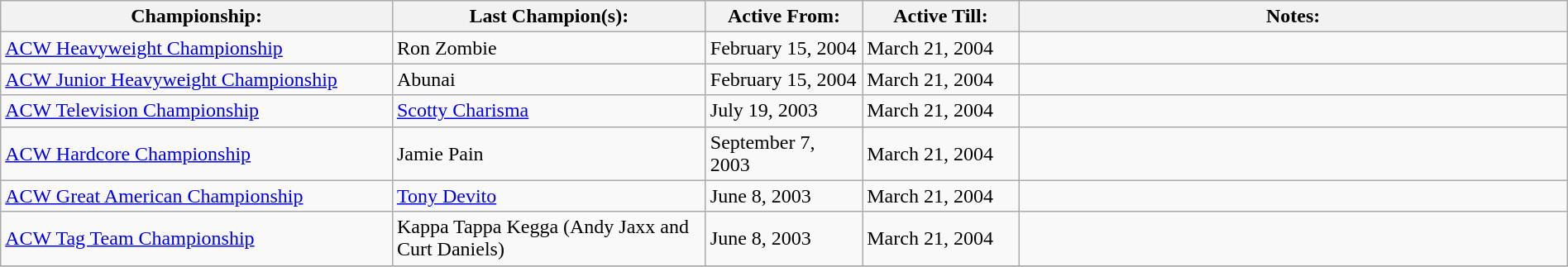<table class="wikitable" width=100%>
<tr>
<th width=25%>Championship:</th>
<th width=20%>Last Champion(s):</th>
<th width=10%>Active From:</th>
<th width=10%>Active Till:</th>
<th width=35%>Notes:</th>
</tr>
<tr>
<td><a href='#'>ACW Heavyweight Championship</a></td>
<td>Ron Zombie</td>
<td>February 15, 2004</td>
<td>March 21, 2004</td>
<td></td>
</tr>
<tr>
<td><a href='#'>ACW Junior Heavyweight Championship</a></td>
<td>Abunai</td>
<td>February 15, 2004</td>
<td>March 21, 2004</td>
<td></td>
</tr>
<tr>
<td><a href='#'>ACW Television Championship</a></td>
<td><a href='#'>Scotty Charisma</a></td>
<td>July 19, 2003</td>
<td>March 21, 2004</td>
<td></td>
</tr>
<tr>
<td><a href='#'>ACW Hardcore Championship</a></td>
<td>Jamie Pain</td>
<td>September 7, 2003</td>
<td>March 21, 2004</td>
<td></td>
</tr>
<tr>
<td><a href='#'>ACW Great American Championship</a></td>
<td><a href='#'>Tony Devito</a></td>
<td>June 8, 2003</td>
<td>March 21, 2004</td>
<td></td>
</tr>
<tr>
<td><a href='#'>ACW Tag Team Championship</a></td>
<td>Kappa Tappa Kegga (Andy Jaxx and Curt Daniels)</td>
<td>June 8, 2003</td>
<td>March 21, 2004</td>
<td></td>
</tr>
<tr>
</tr>
</table>
